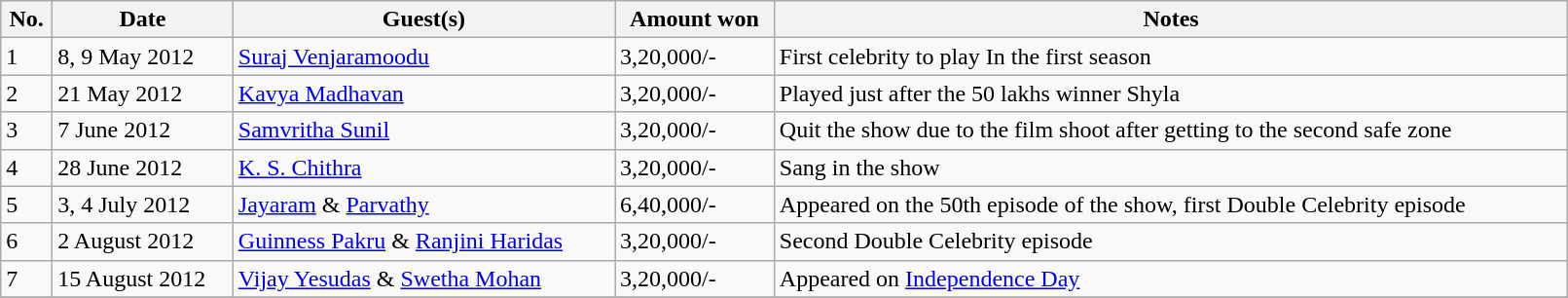<table class="wikitable sortable" style="width:85%;">
<tr>
<th>No.</th>
<th>Date</th>
<th>Guest(s)</th>
<th>Amount won</th>
<th>Notes</th>
</tr>
<tr>
<td>1</td>
<td>8, 9 May 2012</td>
<td><a href='#'>Suraj Venjaramoodu</a></td>
<td>3,20,000/-</td>
<td>First celebrity to play In the first season</td>
</tr>
<tr>
<td>2</td>
<td>21 May 2012</td>
<td><a href='#'>Kavya Madhavan</a></td>
<td>3,20,000/-</td>
<td>Played just after the 50 lakhs winner Shyla</td>
</tr>
<tr>
<td>3</td>
<td>7 June 2012</td>
<td><a href='#'>Samvritha Sunil</a></td>
<td>3,20,000/-</td>
<td>Quit the show due to the film shoot after getting to the second safe zone</td>
</tr>
<tr>
<td>4</td>
<td>28 June 2012</td>
<td><a href='#'>K. S. Chithra</a></td>
<td>3,20,000/-</td>
<td>Sang in the show</td>
</tr>
<tr>
<td>5</td>
<td>3, 4 July 2012</td>
<td><a href='#'>Jayaram</a> & <a href='#'>Parvathy</a></td>
<td>6,40,000/-</td>
<td>Appeared on the 50th episode of the show, first Double Celebrity episode</td>
</tr>
<tr>
<td>6</td>
<td>2 August 2012</td>
<td><a href='#'>Guinness Pakru</a> & <a href='#'>Ranjini Haridas</a></td>
<td>3,20,000/-</td>
<td>Second Double Celebrity episode</td>
</tr>
<tr>
<td>7</td>
<td>15 August 2012</td>
<td><a href='#'>Vijay Yesudas</a> & <a href='#'>Swetha Mohan</a></td>
<td>3,20,000/-</td>
<td>Appeared on <a href='#'>Independence Day</a></td>
</tr>
<tr>
</tr>
</table>
